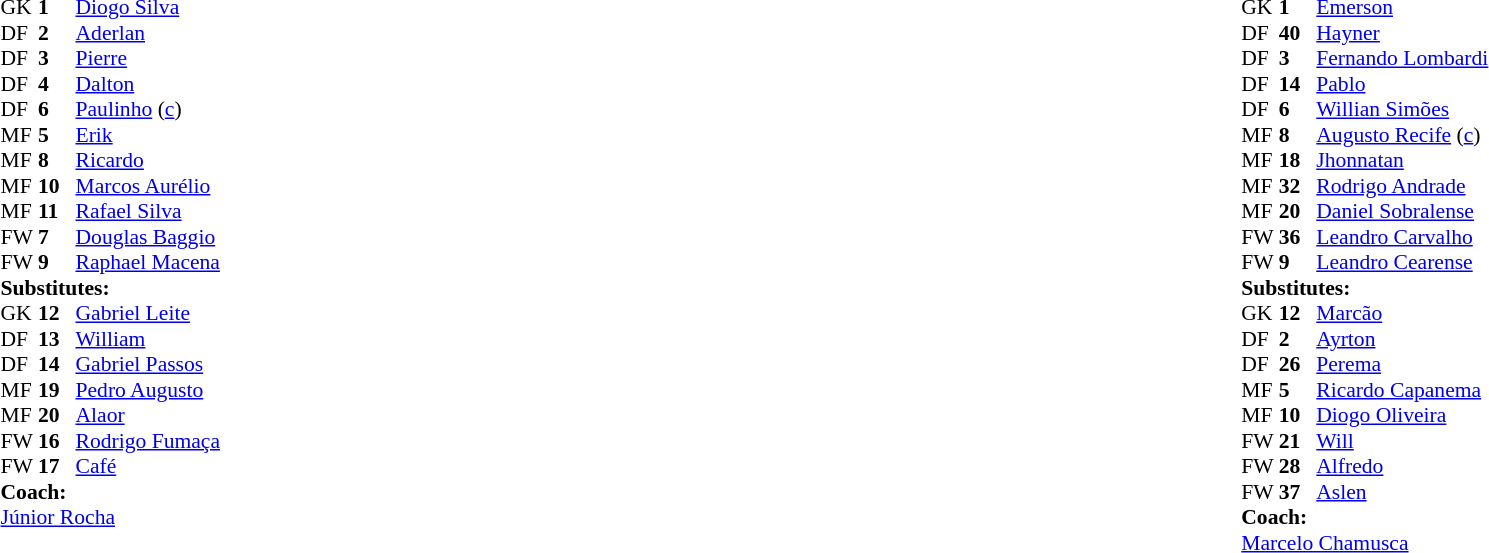<table width="100%">
<tr>
<td valign="top" width="40%"><br><table style="font-size:90%" cellspacing="0" cellpadding="0">
<tr>
<th width=25></th>
<th width=25></th>
</tr>
<tr>
<td>GK</td>
<td><strong>1</strong></td>
<td> <a href='#'>Diogo Silva</a></td>
</tr>
<tr>
<td>DF</td>
<td><strong>2</strong></td>
<td> <a href='#'>Aderlan</a></td>
<td></td>
<td></td>
</tr>
<tr>
<td>DF</td>
<td><strong>3</strong></td>
<td> <a href='#'>Pierre</a></td>
</tr>
<tr>
<td>DF</td>
<td><strong>4</strong></td>
<td> <a href='#'>Dalton</a></td>
</tr>
<tr>
<td>DF</td>
<td><strong>6</strong></td>
<td> <a href='#'>Paulinho</a> (<a href='#'>c</a>)</td>
</tr>
<tr>
<td>MF</td>
<td><strong>5</strong></td>
<td> <a href='#'>Erik</a></td>
<td></td>
<td></td>
</tr>
<tr>
<td>MF</td>
<td><strong>8</strong></td>
<td> <a href='#'>Ricardo</a></td>
</tr>
<tr>
<td>MF</td>
<td><strong>10</strong></td>
<td> <a href='#'>Marcos Aurélio</a></td>
<td></td>
<td></td>
</tr>
<tr>
<td>MF</td>
<td><strong>11</strong></td>
<td> <a href='#'>Rafael Silva</a></td>
<td></td>
<td></td>
</tr>
<tr>
<td>FW</td>
<td><strong>7</strong></td>
<td> <a href='#'>Douglas Baggio</a></td>
</tr>
<tr>
<td>FW</td>
<td><strong>9</strong></td>
<td> <a href='#'>Raphael Macena</a></td>
</tr>
<tr>
<td colspan=3><strong>Substitutes:</strong></td>
</tr>
<tr>
<td>GK</td>
<td><strong>12</strong></td>
<td> <a href='#'>Gabriel Leite</a></td>
</tr>
<tr>
<td>DF</td>
<td><strong>13</strong></td>
<td> <a href='#'>William</a></td>
</tr>
<tr>
<td>DF</td>
<td><strong>14</strong></td>
<td> <a href='#'>Gabriel Passos</a></td>
<td></td>
<td></td>
</tr>
<tr>
<td>MF</td>
<td><strong>19</strong></td>
<td> <a href='#'>Pedro Augusto</a></td>
</tr>
<tr>
<td>MF</td>
<td><strong>20</strong></td>
<td> <a href='#'>Alaor</a></td>
<td></td>
<td></td>
</tr>
<tr>
<td>FW</td>
<td><strong>16</strong></td>
<td> <a href='#'>Rodrigo Fumaça</a></td>
<td></td>
<td></td>
</tr>
<tr>
<td>FW</td>
<td><strong>17</strong></td>
<td> <a href='#'>Café</a></td>
</tr>
<tr>
<td></td>
</tr>
<tr>
<td colspan=3><strong>Coach:</strong></td>
</tr>
<tr>
<td colspan=4> <a href='#'>Júnior Rocha</a></td>
</tr>
</table>
</td>
<td valign="top" width="50%"><br><table style="font-size:90%;" cellspacing="0" cellpadding="0" align="center">
<tr>
<th width=25></th>
<th width=25></th>
</tr>
<tr>
<td>GK</td>
<td><strong>1</strong></td>
<td> <a href='#'>Emerson</a></td>
</tr>
<tr>
<td>DF</td>
<td><strong>40</strong></td>
<td> <a href='#'>Hayner</a></td>
<td></td>
<td></td>
</tr>
<tr>
<td>DF</td>
<td><strong>3</strong></td>
<td> <a href='#'>Fernando Lombardi</a></td>
<td></td>
<td></td>
</tr>
<tr>
<td>DF</td>
<td><strong>14</strong></td>
<td> <a href='#'>Pablo</a></td>
</tr>
<tr>
<td>DF</td>
<td><strong>6</strong></td>
<td> <a href='#'>Willian Simões</a></td>
</tr>
<tr>
<td>MF</td>
<td><strong>8</strong></td>
<td> <a href='#'>Augusto Recife</a>  (<a href='#'>c</a>)</td>
<td></td>
<td></td>
</tr>
<tr>
<td>MF</td>
<td><strong>18</strong></td>
<td> <a href='#'>Jhonnatan</a></td>
<td></td>
<td></td>
</tr>
<tr>
<td>MF</td>
<td><strong>32</strong></td>
<td> <a href='#'>Rodrigo Andrade</a></td>
</tr>
<tr>
<td>MF</td>
<td><strong>20</strong></td>
<td> <a href='#'>Daniel Sobralense</a></td>
<td></td>
<td></td>
</tr>
<tr>
<td>FW</td>
<td><strong>36</strong></td>
<td> <a href='#'>Leandro Carvalho</a></td>
</tr>
<tr>
<td>FW</td>
<td><strong>9</strong></td>
<td> <a href='#'>Leandro Cearense</a></td>
<td></td>
<td></td>
</tr>
<tr>
<td colspan=3><strong>Substitutes:</strong></td>
</tr>
<tr>
<td>GK</td>
<td><strong>12</strong></td>
<td> <a href='#'>Marcão</a></td>
</tr>
<tr>
<td>DF</td>
<td><strong>2</strong></td>
<td> <a href='#'>Ayrton</a></td>
<td></td>
<td></td>
</tr>
<tr>
<td>DF</td>
<td><strong>26</strong></td>
<td> <a href='#'>Perema</a></td>
</tr>
<tr>
<td>MF</td>
<td><strong>5</strong></td>
<td> <a href='#'>Ricardo Capanema</a></td>
</tr>
<tr>
<td>MF</td>
<td><strong>10</strong></td>
<td> <a href='#'>Diogo Oliveira</a></td>
<td></td>
<td></td>
</tr>
<tr>
<td>FW</td>
<td><strong>21</strong></td>
<td> <a href='#'>Will</a></td>
<td></td>
<td></td>
</tr>
<tr>
<td>FW</td>
<td><strong>28</strong></td>
<td> <a href='#'>Alfredo</a></td>
</tr>
<tr>
<td>FW</td>
<td><strong>37</strong></td>
<td> <a href='#'>Aslen</a></td>
</tr>
<tr>
<td></td>
</tr>
<tr>
<td colspan=3><strong>Coach:</strong></td>
</tr>
<tr>
<td colspan=4> <a href='#'>Marcelo Chamusca</a></td>
</tr>
</table>
</td>
</tr>
</table>
